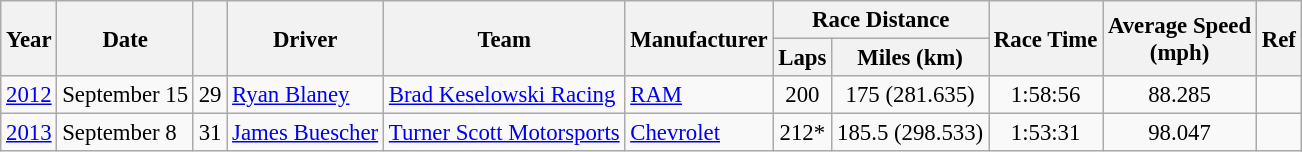<table class="wikitable" style="font-size: 95%;">
<tr>
<th rowspan="2">Year</th>
<th rowspan="2">Date</th>
<th rowspan="2"></th>
<th rowspan="2">Driver</th>
<th rowspan="2">Team</th>
<th rowspan="2">Manufacturer</th>
<th colspan="2">Race Distance</th>
<th rowspan="2">Race Time</th>
<th rowspan="2">Average Speed<br>(mph)</th>
<th rowspan="2">Ref</th>
</tr>
<tr>
<th>Laps</th>
<th>Miles (km)</th>
</tr>
<tr>
<td><a href='#'>2012</a></td>
<td>September 15</td>
<td>29</td>
<td><a href='#'>Ryan Blaney</a></td>
<td><a href='#'>Brad Keselowski Racing</a></td>
<td><a href='#'>RAM</a></td>
<td align="center">200</td>
<td align="center">175 (281.635)</td>
<td align="center">1:58:56</td>
<td align="center">88.285</td>
<td align="center"></td>
</tr>
<tr>
<td><a href='#'>2013</a></td>
<td>September 8</td>
<td>31</td>
<td><a href='#'>James Buescher</a></td>
<td><a href='#'>Turner Scott Motorsports</a></td>
<td><a href='#'>Chevrolet</a></td>
<td align="center">212*</td>
<td align="center">185.5 (298.533)</td>
<td align="center">1:53:31</td>
<td align="center">98.047</td>
<td align="center"></td>
</tr>
</table>
